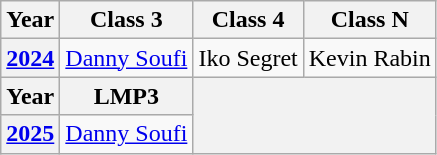<table class="wikitable">
<tr>
<th>Year</th>
<th>Class 3</th>
<th>Class 4</th>
<th>Class N</th>
</tr>
<tr>
<th><a href='#'>2024</a></th>
<td> <a href='#'>Danny Soufi</a></td>
<td> Iko Segret</td>
<td> Kevin Rabin</td>
</tr>
<tr>
<th>Year</th>
<th>LMP3</th>
<th colspan="2" rowspan="2"></th>
</tr>
<tr>
<th><a href='#'>2025</a></th>
<td> <a href='#'>Danny Soufi</a></td>
</tr>
</table>
